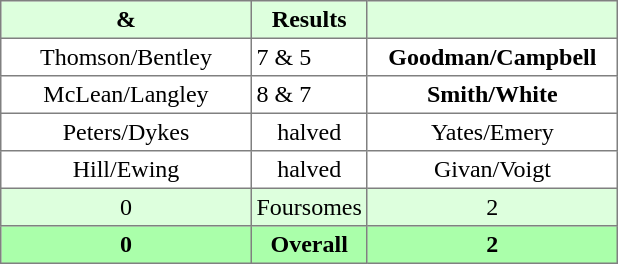<table border="1" cellpadding="3" style="border-collapse:collapse; text-align:center;">
<tr style="background:#ddffdd;">
<th width=160> & </th>
<th>Results</th>
<th width=160></th>
</tr>
<tr>
<td>Thomson/Bentley</td>
<td align=left> 7 & 5</td>
<td><strong>Goodman/Campbell</strong></td>
</tr>
<tr>
<td>McLean/Langley</td>
<td align=left> 8 & 7</td>
<td><strong>Smith/White</strong></td>
</tr>
<tr>
<td>Peters/Dykes</td>
<td>halved</td>
<td>Yates/Emery</td>
</tr>
<tr>
<td>Hill/Ewing</td>
<td>halved</td>
<td>Givan/Voigt</td>
</tr>
<tr style="background:#ddffdd;">
<td>0</td>
<td>Foursomes</td>
<td>2</td>
</tr>
<tr style="background:#aaffaa;">
<th>0</th>
<th>Overall</th>
<th>2</th>
</tr>
</table>
